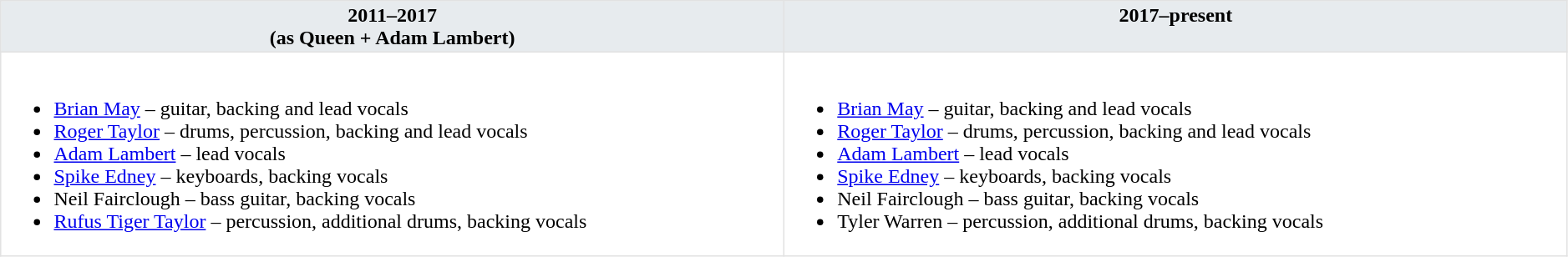<table class="toccolours" style="float: width: 375px; margin: 0 0 1em 1em; border-collapse: collapse; border: 1px solid #E2E2E2;" border="1" width="99%" cellspacing="0" cellpadding="2">
<tr>
<th width="25%" valign="top" bgcolor="#E7EBEE">2011–2017<br>(as Queen + Adam Lambert)</th>
<th width="25%" valign="top" bgcolor="#E7EBEE">2017–present</th>
</tr>
<tr>
<td valign="top"><br><ul><li><a href='#'>Brian May</a> – guitar, backing and lead vocals</li><li><a href='#'>Roger Taylor</a> – drums, percussion, backing and lead vocals</li><li><a href='#'>Adam Lambert</a> – lead vocals</li><li><a href='#'>Spike Edney</a> – keyboards, backing vocals</li><li>Neil Fairclough – bass guitar, backing vocals</li><li><a href='#'>Rufus Tiger Taylor</a> – percussion, additional drums, backing vocals</li></ul></td>
<td valign="top"><br><ul><li><a href='#'>Brian May</a> – guitar, backing and lead vocals</li><li><a href='#'>Roger Taylor</a> – drums, percussion, backing and lead vocals</li><li><a href='#'>Adam Lambert</a> – lead vocals</li><li><a href='#'>Spike Edney</a> – keyboards, backing vocals</li><li>Neil Fairclough – bass guitar, backing vocals</li><li>Tyler Warren – percussion, additional drums, backing vocals</li></ul></td>
</tr>
</table>
